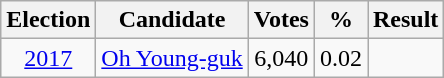<table class="wikitable" style="text-align:center">
<tr>
<th>Election</th>
<th>Candidate</th>
<th>Votes</th>
<th>%</th>
<th>Result</th>
</tr>
<tr>
<td><a href='#'>2017</a></td>
<td><a href='#'>Oh Young-guk</a></td>
<td>6,040</td>
<td>0.02</td>
<td></td>
</tr>
</table>
